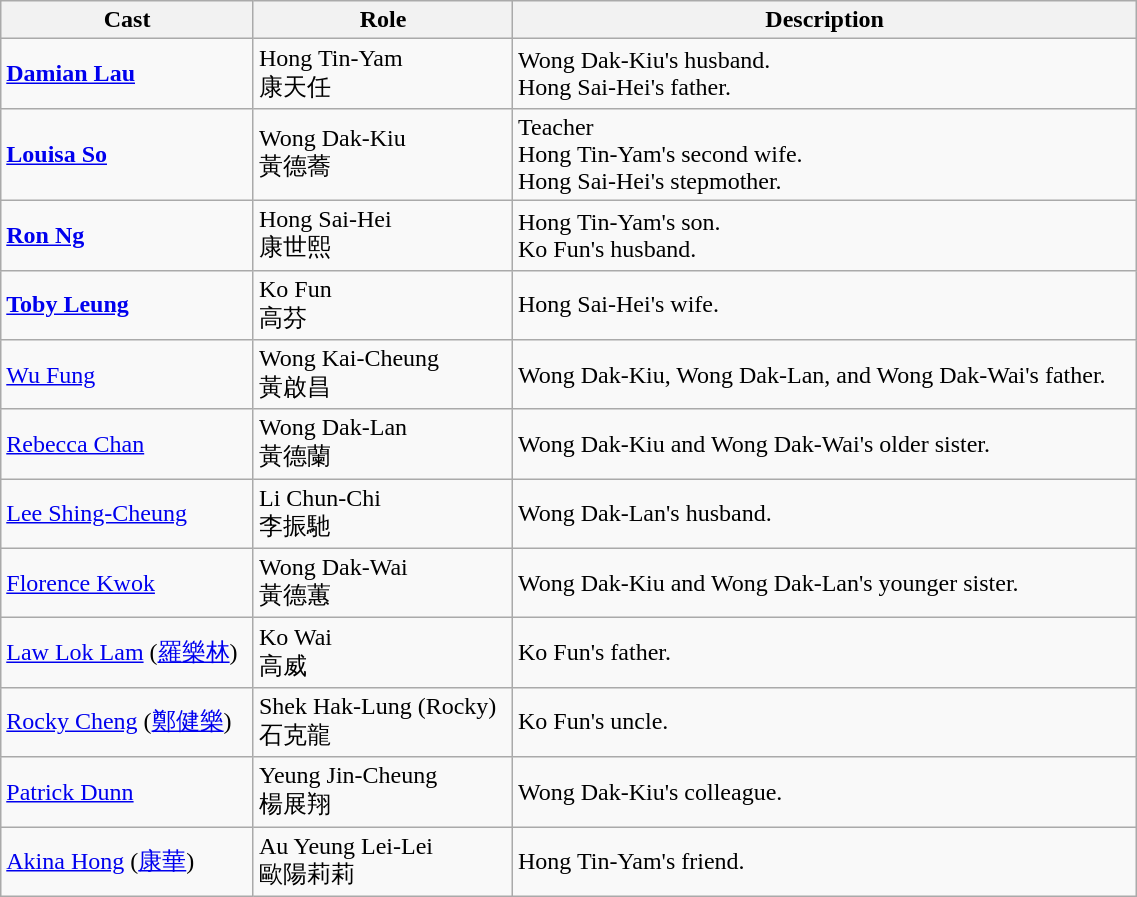<table class="wikitable" width="60%">
<tr>
<th>Cast</th>
<th>Role</th>
<th>Description</th>
</tr>
<tr>
<td><strong><a href='#'>Damian Lau</a></strong></td>
<td>Hong Tin-Yam <br> 康天任</td>
<td>Wong Dak-Kiu's husband. <br> Hong Sai-Hei's father.</td>
</tr>
<tr>
<td><strong><a href='#'>Louisa So</a></strong></td>
<td>Wong Dak-Kiu <br> 黃德蕎</td>
<td>Teacher <br>Hong Tin-Yam's second wife.<br> Hong Sai-Hei's stepmother.</td>
</tr>
<tr>
<td><strong><a href='#'>Ron Ng</a></strong></td>
<td>Hong Sai-Hei <br> 康世熙</td>
<td>Hong Tin-Yam's son. <br> Ko Fun's husband.</td>
</tr>
<tr>
<td><strong><a href='#'>Toby Leung</a></strong></td>
<td>Ko Fun <br> 高芬</td>
<td>Hong Sai-Hei's wife.</td>
</tr>
<tr>
<td><a href='#'>Wu Fung</a></td>
<td>Wong Kai-Cheung<br> 黃啟昌</td>
<td>Wong Dak-Kiu, Wong Dak-Lan, and Wong Dak-Wai's father.</td>
</tr>
<tr>
<td><a href='#'>Rebecca Chan</a></td>
<td>Wong Dak-Lan<br> 黃德蘭</td>
<td>Wong Dak-Kiu and Wong Dak-Wai's older sister.</td>
</tr>
<tr>
<td><a href='#'>Lee Shing-Cheung</a></td>
<td>Li Chun-Chi<br> 李振馳</td>
<td>Wong Dak-Lan's husband.</td>
</tr>
<tr>
<td><a href='#'>Florence Kwok</a></td>
<td>Wong Dak-Wai<br> 黃德蕙</td>
<td>Wong Dak-Kiu and Wong Dak-Lan's younger sister.</td>
</tr>
<tr>
<td><a href='#'>Law Lok Lam</a> (<a href='#'>羅樂林</a>)</td>
<td>Ko Wai<br> 高威</td>
<td>Ko Fun's father.</td>
</tr>
<tr>
<td><a href='#'>Rocky Cheng</a> (<a href='#'>鄭健樂</a>)</td>
<td>Shek Hak-Lung (Rocky) <br> 石克龍</td>
<td>Ko Fun's uncle.</td>
</tr>
<tr>
<td><a href='#'>Patrick Dunn</a></td>
<td>Yeung Jin-Cheung <br> 楊展翔</td>
<td>Wong Dak-Kiu's colleague.</td>
</tr>
<tr>
<td><a href='#'>Akina Hong</a> (<a href='#'>康華</a>)</td>
<td>Au Yeung Lei-Lei <br> 歐陽莉莉</td>
<td>Hong Tin-Yam's friend.</td>
</tr>
</table>
